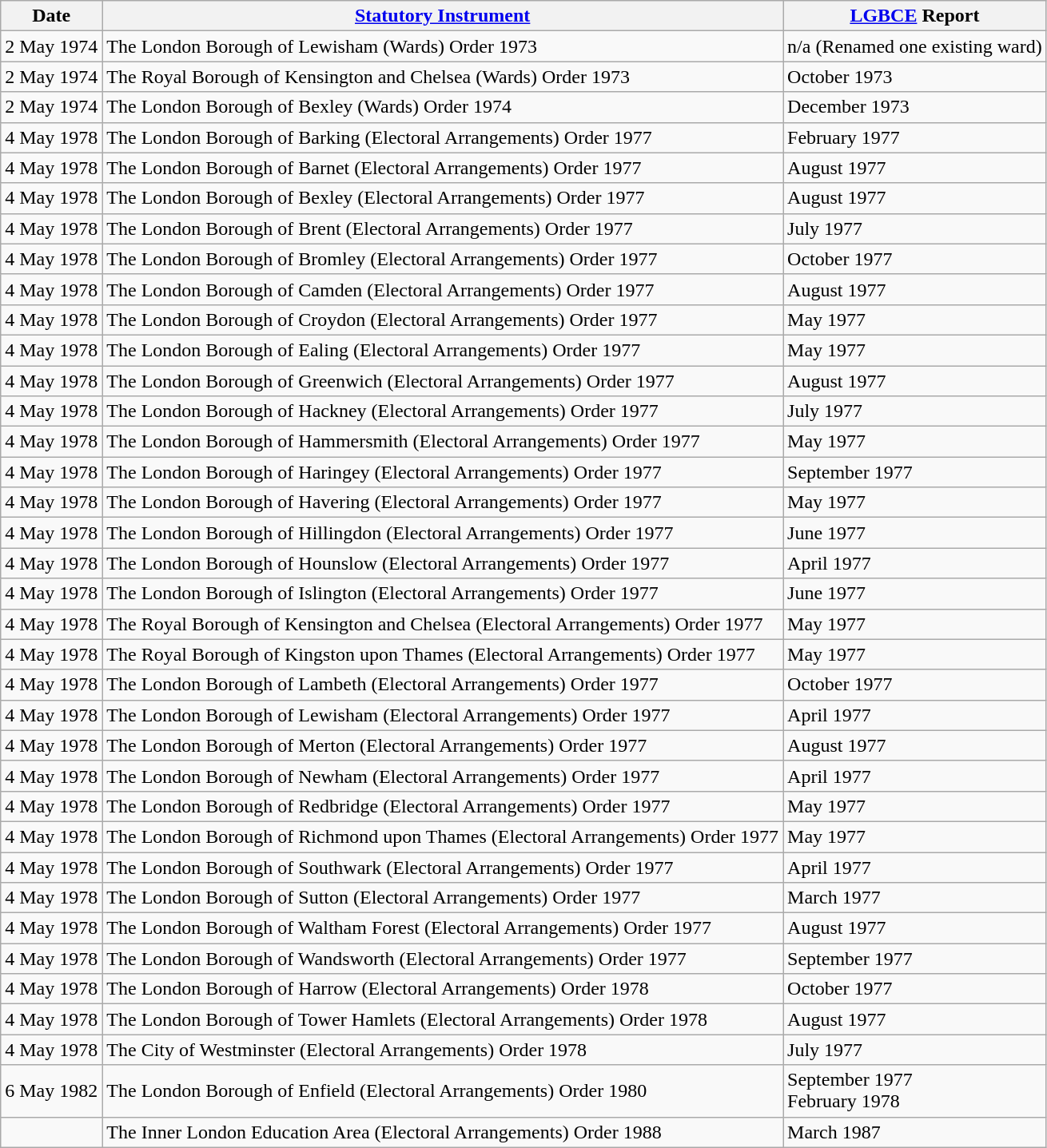<table class="wikitable sortable">
<tr>
<th>Date</th>
<th><a href='#'>Statutory Instrument</a></th>
<th><a href='#'>LGBCE</a> Report</th>
</tr>
<tr>
<td>2 May 1974</td>
<td>The London Borough of Lewisham (Wards) Order 1973</td>
<td>n/a (Renamed one existing ward)</td>
</tr>
<tr>
<td>2 May 1974</td>
<td>The Royal Borough of Kensington and Chelsea (Wards) Order 1973</td>
<td> October 1973</td>
</tr>
<tr>
<td>2 May 1974</td>
<td>The London Borough of Bexley (Wards) Order 1974</td>
<td> December 1973</td>
</tr>
<tr>
<td>4 May 1978</td>
<td>The London Borough of Barking (Electoral Arrangements) Order 1977</td>
<td> February 1977</td>
</tr>
<tr>
<td>4 May 1978</td>
<td>The London Borough of Barnet (Electoral Arrangements) Order 1977</td>
<td> August 1977</td>
</tr>
<tr>
<td>4 May 1978</td>
<td>The London Borough of Bexley (Electoral Arrangements) Order 1977</td>
<td> August 1977</td>
</tr>
<tr>
<td>4 May 1978</td>
<td>The London Borough of Brent (Electoral Arrangements) Order 1977</td>
<td> July 1977</td>
</tr>
<tr>
<td>4 May 1978</td>
<td>The London Borough of Bromley (Electoral Arrangements) Order 1977</td>
<td> October 1977</td>
</tr>
<tr>
<td>4 May 1978</td>
<td>The London Borough of Camden (Electoral Arrangements) Order 1977</td>
<td> August 1977</td>
</tr>
<tr>
<td>4 May 1978</td>
<td>The London Borough of Croydon (Electoral Arrangements) Order 1977</td>
<td> May 1977</td>
</tr>
<tr>
<td>4 May 1978</td>
<td>The London Borough of Ealing (Electoral Arrangements) Order 1977</td>
<td> May 1977</td>
</tr>
<tr>
<td>4 May 1978</td>
<td>The London Borough of Greenwich (Electoral Arrangements) Order 1977</td>
<td> August 1977</td>
</tr>
<tr>
<td>4 May 1978</td>
<td>The London Borough of Hackney (Electoral Arrangements) Order 1977</td>
<td> July 1977</td>
</tr>
<tr>
<td>4 May 1978</td>
<td>The London Borough of Hammersmith (Electoral Arrangements) Order 1977</td>
<td> May 1977</td>
</tr>
<tr>
<td>4 May 1978</td>
<td>The London Borough of Haringey (Electoral Arrangements) Order 1977</td>
<td> September 1977</td>
</tr>
<tr>
<td>4 May 1978</td>
<td>The London Borough of Havering (Electoral Arrangements) Order 1977</td>
<td> May 1977</td>
</tr>
<tr>
<td>4 May 1978</td>
<td>The London Borough of Hillingdon (Electoral Arrangements) Order 1977</td>
<td> June 1977</td>
</tr>
<tr>
<td>4 May 1978</td>
<td>The London Borough of Hounslow (Electoral Arrangements) Order 1977</td>
<td> April 1977</td>
</tr>
<tr>
<td>4 May 1978</td>
<td>The London Borough of Islington (Electoral Arrangements) Order 1977</td>
<td> June 1977</td>
</tr>
<tr>
<td>4 May 1978</td>
<td>The Royal Borough of Kensington and Chelsea (Electoral Arrangements) Order 1977</td>
<td> May 1977</td>
</tr>
<tr>
<td>4 May 1978</td>
<td>The Royal Borough of Kingston upon Thames (Electoral Arrangements) Order 1977</td>
<td> May 1977</td>
</tr>
<tr>
<td>4 May 1978</td>
<td>The London Borough of Lambeth (Electoral Arrangements) Order 1977</td>
<td> October 1977</td>
</tr>
<tr>
<td>4 May 1978</td>
<td>The London Borough of Lewisham (Electoral Arrangements) Order 1977</td>
<td> April 1977</td>
</tr>
<tr>
<td>4 May 1978</td>
<td>The London Borough of Merton (Electoral Arrangements) Order 1977</td>
<td> August 1977</td>
</tr>
<tr>
<td>4 May 1978</td>
<td>The London Borough of Newham (Electoral Arrangements) Order 1977</td>
<td> April 1977</td>
</tr>
<tr>
<td>4 May 1978</td>
<td>The London Borough of Redbridge (Electoral Arrangements) Order 1977</td>
<td> May 1977</td>
</tr>
<tr>
<td>4 May 1978</td>
<td>The London Borough of Richmond upon Thames (Electoral Arrangements) Order 1977</td>
<td> May 1977</td>
</tr>
<tr>
<td>4 May 1978</td>
<td>The London Borough of Southwark (Electoral Arrangements) Order 1977</td>
<td> April 1977</td>
</tr>
<tr>
<td>4 May 1978</td>
<td>The London Borough of Sutton (Electoral Arrangements) Order 1977</td>
<td> March 1977</td>
</tr>
<tr>
<td>4 May 1978</td>
<td>The London Borough of Waltham Forest (Electoral Arrangements) Order 1977</td>
<td> August 1977</td>
</tr>
<tr>
<td>4 May 1978</td>
<td>The London Borough of Wandsworth (Electoral Arrangements) Order 1977</td>
<td> September 1977</td>
</tr>
<tr>
<td>4 May 1978</td>
<td>The London Borough of Harrow (Electoral Arrangements) Order 1978</td>
<td> October 1977</td>
</tr>
<tr>
<td>4 May 1978</td>
<td>The London Borough of Tower Hamlets (Electoral Arrangements) Order 1978</td>
<td> August 1977</td>
</tr>
<tr>
<td>4 May 1978</td>
<td>The City of Westminster (Electoral Arrangements) Order 1978</td>
<td> July 1977</td>
</tr>
<tr>
<td>6 May 1982</td>
<td>The London Borough of Enfield (Electoral Arrangements) Order 1980</td>
<td> September 1977<br> February 1978</td>
</tr>
<tr>
<td></td>
<td>The Inner London Education Area (Electoral Arrangements) Order 1988</td>
<td> March 1987</td>
</tr>
</table>
